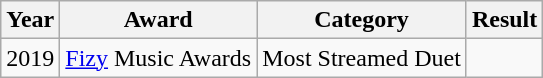<table class="wikitable">
<tr>
<th>Year</th>
<th>Award</th>
<th>Category</th>
<th>Result</th>
</tr>
<tr>
<td>2019</td>
<td><a href='#'>Fizy</a> Music Awards</td>
<td>Most Streamed Duet</td>
<td></td>
</tr>
</table>
